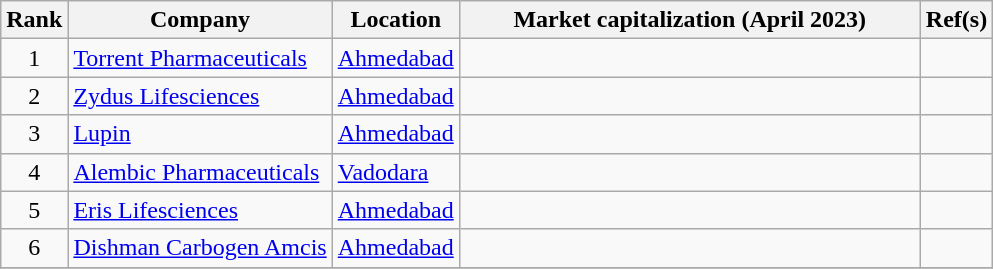<table class="wikitable sortable plainrowheaders">
<tr>
<th>Rank</th>
<th>Company</th>
<th>Location</th>
<th width="300">Market capitalization (April 2023)</th>
<th>Ref(s)</th>
</tr>
<tr>
<td align="center">1</td>
<td><a href='#'>Torrent Pharmaceuticals</a></td>
<td><a href='#'>Ahmedabad</a></td>
<td align="right"></td>
<td></td>
</tr>
<tr>
<td align="center">2</td>
<td><a href='#'>Zydus Lifesciences</a></td>
<td><a href='#'>Ahmedabad</a></td>
<td style="text-align:right;"></td>
<td></td>
</tr>
<tr>
<td align="center">3</td>
<td><a href='#'>Lupin</a></td>
<td><a href='#'>Ahmedabad</a></td>
<td align="right"></td>
<td></td>
</tr>
<tr>
<td align="center">4</td>
<td><a href='#'>Alembic Pharmaceuticals</a></td>
<td><a href='#'>Vadodara</a></td>
<td align="right"></td>
<td></td>
</tr>
<tr>
<td align="center">5</td>
<td><a href='#'>Eris Lifesciences</a></td>
<td><a href='#'>Ahmedabad</a></td>
<td align="right"></td>
<td></td>
</tr>
<tr>
<td align="center">6</td>
<td><a href='#'>Dishman Carbogen Amcis</a></td>
<td><a href='#'>Ahmedabad</a></td>
<td align="right"></td>
<td></td>
</tr>
<tr>
</tr>
</table>
